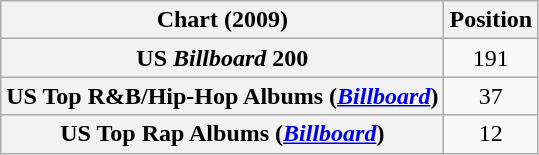<table class="wikitable sortable plainrowheaders" style="text-align:center">
<tr>
<th scope="col">Chart (2009)</th>
<th scope="col">Position</th>
</tr>
<tr>
<th scope="row">US <em>Billboard</em> 200</th>
<td>191</td>
</tr>
<tr>
<th scope="row">US Top R&B/Hip-Hop Albums (<em><a href='#'>Billboard</a></em>)</th>
<td>37</td>
</tr>
<tr>
<th scope="row">US Top Rap Albums (<em><a href='#'>Billboard</a></em>)</th>
<td>12</td>
</tr>
</table>
